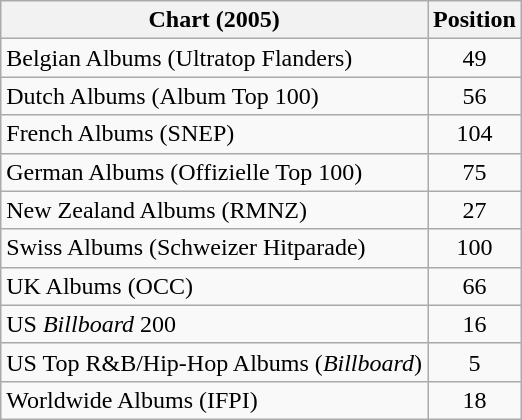<table class="wikitable sortable">
<tr>
<th scope="col">Chart (2005)</th>
<th scope="col">Position</th>
</tr>
<tr>
<td>Belgian Albums (Ultratop Flanders)</td>
<td style="text-align:center;">49</td>
</tr>
<tr>
<td>Dutch Albums (Album Top 100)</td>
<td style="text-align:center;">56</td>
</tr>
<tr>
<td>French Albums (SNEP)</td>
<td style="text-align:center;">104</td>
</tr>
<tr>
<td>German Albums (Offizielle Top 100)</td>
<td style="text-align:center;">75</td>
</tr>
<tr>
<td>New Zealand Albums (RMNZ)</td>
<td style="text-align:center;">27</td>
</tr>
<tr>
<td>Swiss Albums (Schweizer Hitparade)</td>
<td style="text-align:center;">100</td>
</tr>
<tr>
<td>UK Albums (OCC)</td>
<td style="text-align:center;">66</td>
</tr>
<tr>
<td>US <em>Billboard</em> 200</td>
<td style="text-align:center;">16</td>
</tr>
<tr>
<td>US Top R&B/Hip-Hop Albums (<em>Billboard</em>)</td>
<td style="text-align:center;">5</td>
</tr>
<tr>
<td>Worldwide Albums (IFPI)</td>
<td style="text-align:center;">18</td>
</tr>
</table>
